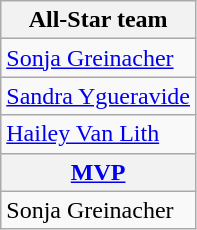<table class="wikitable plainrowheaders">
<tr>
<th scope="col" colspan=2>All-Star team</th>
</tr>
<tr>
<td> <a href='#'>Sonja Greinacher</a></td>
</tr>
<tr>
<td> <a href='#'>Sandra Ygueravide</a></td>
</tr>
<tr>
<td> <a href='#'>Hailey Van Lith</a></td>
</tr>
<tr>
<th scope="col" colspan=2><a href='#'>MVP</a></th>
</tr>
<tr>
<td> Sonja Greinacher</td>
</tr>
</table>
